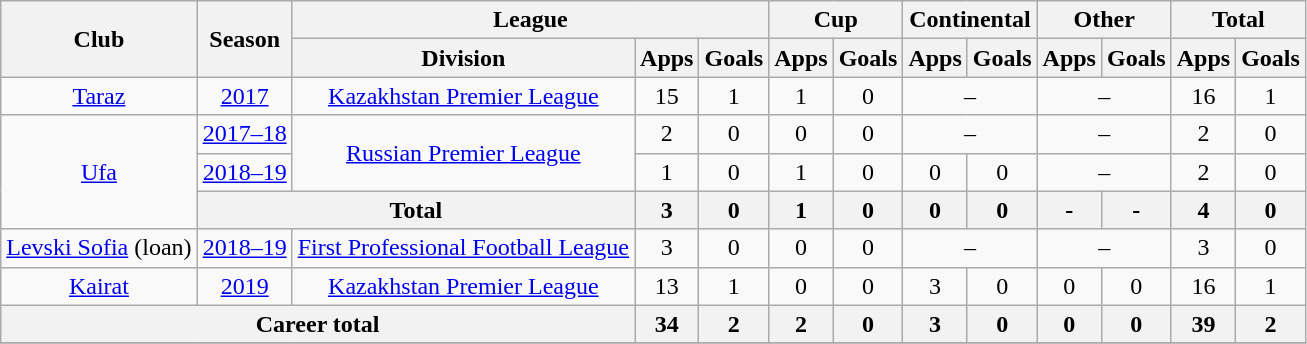<table class="wikitable" style="text-align: center;">
<tr>
<th rowspan=2>Club</th>
<th rowspan=2>Season</th>
<th colspan=3>League</th>
<th colspan=2>Cup</th>
<th colspan=2>Continental</th>
<th colspan=2>Other</th>
<th colspan=2>Total</th>
</tr>
<tr>
<th>Division</th>
<th>Apps</th>
<th>Goals</th>
<th>Apps</th>
<th>Goals</th>
<th>Apps</th>
<th>Goals</th>
<th>Apps</th>
<th>Goals</th>
<th>Apps</th>
<th>Goals</th>
</tr>
<tr>
<td><a href='#'>Taraz</a></td>
<td><a href='#'>2017</a></td>
<td><a href='#'>Kazakhstan Premier League</a></td>
<td>15</td>
<td>1</td>
<td>1</td>
<td>0</td>
<td colspan=2>–</td>
<td colspan=2>–</td>
<td>16</td>
<td>1</td>
</tr>
<tr>
<td rowspan="3"><a href='#'>Ufa</a></td>
<td><a href='#'>2017–18</a></td>
<td rowspan="2"><a href='#'>Russian Premier League</a></td>
<td>2</td>
<td>0</td>
<td>0</td>
<td>0</td>
<td colspan=2>–</td>
<td colspan=2>–</td>
<td>2</td>
<td>0</td>
</tr>
<tr>
<td><a href='#'>2018–19</a></td>
<td>1</td>
<td>0</td>
<td>1</td>
<td>0</td>
<td>0</td>
<td>0</td>
<td colspan=2>–</td>
<td>2</td>
<td>0</td>
</tr>
<tr>
<th colspan="2">Total</th>
<th>3</th>
<th>0</th>
<th>1</th>
<th>0</th>
<th>0</th>
<th>0</th>
<th>-</th>
<th>-</th>
<th>4</th>
<th>0</th>
</tr>
<tr>
<td><a href='#'>Levski Sofia</a> (loan)</td>
<td><a href='#'>2018–19</a></td>
<td><a href='#'>First Professional Football League</a></td>
<td>3</td>
<td>0</td>
<td>0</td>
<td>0</td>
<td colspan=2>–</td>
<td colspan=2>–</td>
<td>3</td>
<td>0</td>
</tr>
<tr>
<td><a href='#'>Kairat</a></td>
<td><a href='#'>2019</a></td>
<td><a href='#'>Kazakhstan Premier League</a></td>
<td>13</td>
<td>1</td>
<td>0</td>
<td>0</td>
<td>3</td>
<td>0</td>
<td>0</td>
<td>0</td>
<td>16</td>
<td>1</td>
</tr>
<tr>
<th colspan=3>Career total</th>
<th>34</th>
<th>2</th>
<th>2</th>
<th>0</th>
<th>3</th>
<th>0</th>
<th>0</th>
<th>0</th>
<th>39</th>
<th>2</th>
</tr>
<tr>
</tr>
</table>
